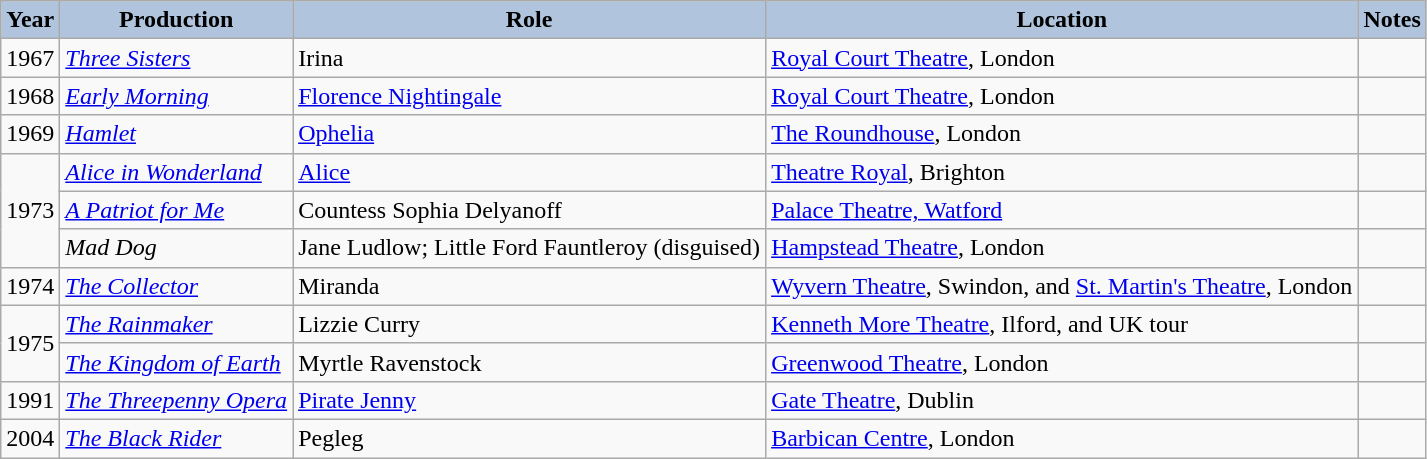<table class="wikitable">
<tr style="text-align:center;">
<th style="background:#B0C4DE;">Year</th>
<th style="background:#B0C4DE;">Production</th>
<th style="background:#B0C4DE;">Role</th>
<th style="background:#B0C4DE;">Location</th>
<th style="background:#B0C4DE;">Notes</th>
</tr>
<tr>
<td>1967</td>
<td><em><a href='#'>Three Sisters</a></em></td>
<td>Irina</td>
<td><a href='#'>Royal Court Theatre</a>, London</td>
<td></td>
</tr>
<tr>
<td>1968</td>
<td><em><a href='#'>Early Morning</a></em></td>
<td><a href='#'>Florence Nightingale</a></td>
<td><a href='#'>Royal Court Theatre</a>, London</td>
<td></td>
</tr>
<tr>
<td>1969</td>
<td><em><a href='#'>Hamlet</a></em></td>
<td><a href='#'>Ophelia</a></td>
<td><a href='#'>The Roundhouse</a>, London</td>
<td></td>
</tr>
<tr>
<td rowspan="3">1973</td>
<td><em><a href='#'>Alice in Wonderland</a></em></td>
<td><a href='#'>Alice</a></td>
<td><a href='#'>Theatre Royal</a>, Brighton</td>
<td></td>
</tr>
<tr>
<td><em><a href='#'>A Patriot for Me</a></em></td>
<td>Countess Sophia Delyanoff</td>
<td><a href='#'>Palace Theatre, Watford</a></td>
<td></td>
</tr>
<tr>
<td><em>Mad Dog</em></td>
<td>Jane Ludlow; Little Ford Fauntleroy (disguised)</td>
<td><a href='#'>Hampstead Theatre</a>, London</td>
<td></td>
</tr>
<tr>
<td>1974</td>
<td><em><a href='#'>The Collector</a></em></td>
<td>Miranda</td>
<td><a href='#'>Wyvern Theatre</a>, Swindon, and <a href='#'>St. Martin's Theatre</a>, London</td>
<td></td>
</tr>
<tr>
<td rowspan="2">1975</td>
<td><em><a href='#'>The Rainmaker</a></em></td>
<td>Lizzie Curry</td>
<td><a href='#'>Kenneth More Theatre</a>, Ilford, and UK tour</td>
<td></td>
</tr>
<tr>
<td><em><a href='#'>The Kingdom of Earth</a></em></td>
<td>Myrtle Ravenstock</td>
<td><a href='#'>Greenwood Theatre</a>, London</td>
<td></td>
</tr>
<tr>
<td>1991</td>
<td><em><a href='#'>The Threepenny Opera</a></em></td>
<td><a href='#'>Pirate Jenny</a></td>
<td><a href='#'>Gate Theatre</a>, Dublin</td>
<td></td>
</tr>
<tr>
<td>2004</td>
<td><em><a href='#'>The Black Rider</a></em></td>
<td>Pegleg</td>
<td><a href='#'>Barbican Centre</a>, London</td>
<td></td>
</tr>
</table>
